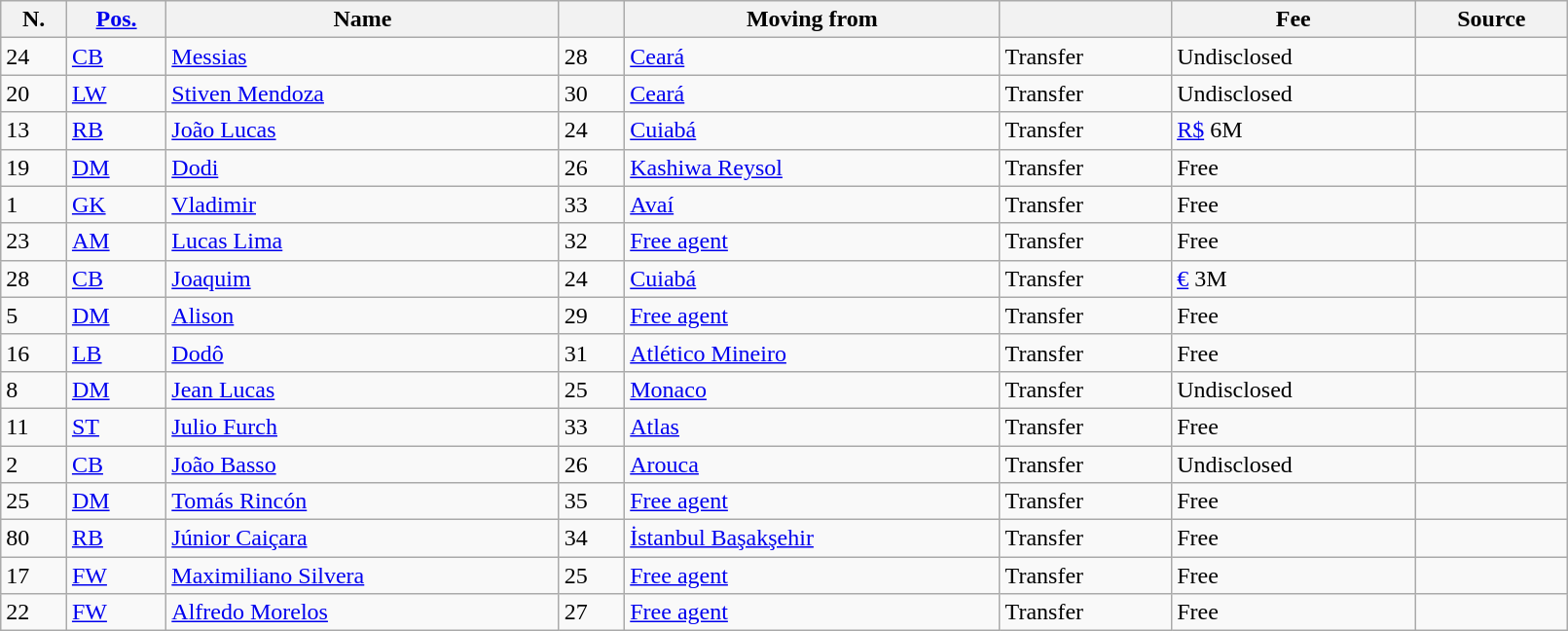<table class="wikitable sortable" style="width:85%; text-align:center; text-align:left;">
<tr>
<th>N.</th>
<th><a href='#'>Pos.</a></th>
<th>Name</th>
<th></th>
<th>Moving from</th>
<th></th>
<th>Fee</th>
<th>Source</th>
</tr>
<tr>
<td>24</td>
<td><a href='#'>CB</a></td>
<td style="text-align:left;"> <a href='#'>Messias</a></td>
<td>28</td>
<td style="text-align:left;"><a href='#'>Ceará</a></td>
<td>Transfer</td>
<td>Undisclosed</td>
<td></td>
</tr>
<tr>
<td>20</td>
<td><a href='#'>LW</a></td>
<td style="text-align:left;"> <a href='#'>Stiven Mendoza</a></td>
<td>30</td>
<td style="text-align:left;"><a href='#'>Ceará</a></td>
<td>Transfer</td>
<td>Undisclosed</td>
<td></td>
</tr>
<tr>
<td>13</td>
<td><a href='#'>RB</a></td>
<td style="text-align:left;"> <a href='#'>João Lucas</a></td>
<td>24</td>
<td style="text-align:left;"><a href='#'>Cuiabá</a></td>
<td>Transfer</td>
<td><a href='#'>R$</a> 6M</td>
<td></td>
</tr>
<tr>
<td>19</td>
<td><a href='#'>DM</a></td>
<td style="text-align:left;"> <a href='#'>Dodi</a></td>
<td>26</td>
<td style="text-align:left;"><a href='#'>Kashiwa Reysol</a> </td>
<td>Transfer</td>
<td>Free</td>
<td></td>
</tr>
<tr>
<td>1</td>
<td><a href='#'>GK</a></td>
<td style="text-align:left;"> <a href='#'>Vladimir</a></td>
<td>33</td>
<td style="text-align:left;"><a href='#'>Avaí</a></td>
<td>Transfer</td>
<td>Free</td>
<td></td>
</tr>
<tr>
<td>23</td>
<td><a href='#'>AM</a></td>
<td style="text-align:left;"> <a href='#'>Lucas Lima</a></td>
<td>32</td>
<td style="text-align:left;"><a href='#'>Free agent</a></td>
<td>Transfer</td>
<td>Free</td>
<td></td>
</tr>
<tr>
<td>28</td>
<td><a href='#'>CB</a></td>
<td style="text-align:left;"> <a href='#'>Joaquim</a></td>
<td>24</td>
<td style="text-align:left;"><a href='#'>Cuiabá</a></td>
<td>Transfer</td>
<td><a href='#'>€</a> 3M</td>
<td></td>
</tr>
<tr>
<td>5</td>
<td><a href='#'>DM</a></td>
<td style="text-align:left;"> <a href='#'>Alison</a></td>
<td>29</td>
<td style="text-align:left;"><a href='#'>Free agent</a></td>
<td>Transfer</td>
<td>Free</td>
<td></td>
</tr>
<tr>
<td>16</td>
<td><a href='#'>LB</a></td>
<td style="text-align:left;"> <a href='#'>Dodô</a></td>
<td>31</td>
<td style="text-align:left;"><a href='#'>Atlético Mineiro</a></td>
<td>Transfer</td>
<td>Free</td>
<td></td>
</tr>
<tr>
<td>8</td>
<td><a href='#'>DM</a></td>
<td style="text-align:left;"> <a href='#'>Jean Lucas</a></td>
<td>25</td>
<td style="text-align:left;"><a href='#'>Monaco</a> </td>
<td>Transfer</td>
<td>Undisclosed</td>
<td></td>
</tr>
<tr>
<td>11</td>
<td><a href='#'>ST</a></td>
<td style="text-align:left;"> <a href='#'>Julio Furch</a></td>
<td>33</td>
<td style="text-align:left;"><a href='#'>Atlas</a> </td>
<td>Transfer</td>
<td>Free</td>
<td></td>
</tr>
<tr>
<td>2</td>
<td><a href='#'>CB</a></td>
<td style="text-align:left;"> <a href='#'>João Basso</a></td>
<td>26</td>
<td style="text-align:left;"><a href='#'>Arouca</a> </td>
<td>Transfer</td>
<td>Undisclosed</td>
<td></td>
</tr>
<tr>
<td>25</td>
<td><a href='#'>DM</a></td>
<td style="text-align:left;"> <a href='#'>Tomás Rincón</a></td>
<td>35</td>
<td style="text-align:left;"><a href='#'>Free agent</a></td>
<td>Transfer</td>
<td>Free</td>
<td></td>
</tr>
<tr>
<td>80</td>
<td><a href='#'>RB</a></td>
<td style="text-align:left;"> <a href='#'>Júnior Caiçara</a></td>
<td>34</td>
<td style="text-align:left;"><a href='#'>İstanbul Başakşehir</a> </td>
<td>Transfer</td>
<td>Free</td>
<td></td>
</tr>
<tr>
<td>17</td>
<td><a href='#'>FW</a></td>
<td style="text-align:left;"> <a href='#'>Maximiliano Silvera</a></td>
<td>25</td>
<td style="text-align:left;"><a href='#'>Free agent</a></td>
<td>Transfer</td>
<td>Free</td>
<td></td>
</tr>
<tr>
<td>22</td>
<td><a href='#'>FW</a></td>
<td style="text-align:left;"> <a href='#'>Alfredo Morelos</a></td>
<td>27</td>
<td style="text-align:left;"><a href='#'>Free agent</a></td>
<td>Transfer</td>
<td>Free</td>
<td></td>
</tr>
</table>
